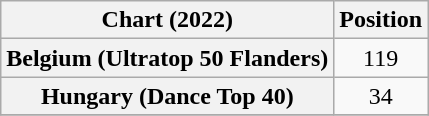<table class="wikitable plainrowheaders" style="text-align:center">
<tr>
<th scope="col">Chart (2022)</th>
<th scope="col">Position</th>
</tr>
<tr>
<th scope="row">Belgium (Ultratop 50 Flanders)</th>
<td>119</td>
</tr>
<tr>
<th scope="row">Hungary (Dance Top 40)</th>
<td>34</td>
</tr>
<tr>
</tr>
</table>
